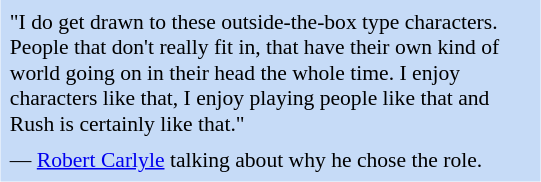<table class="toccolours" style="float: right; margin-left: 1em; margin-right: 2em; font-size: 90%; background:#c6dbf7; color:black; width:25em; max-width: 40%;" cellspacing="5">
<tr>
<td style="text-align: left;">"I do get drawn to these outside-the-box type characters. People that don't really fit in, that have their own kind of world going on in their head the whole time. I enjoy characters like that, I enjoy playing people like that and Rush is certainly like that."</td>
</tr>
<tr>
<td style="text-align: left;">— <a href='#'>Robert Carlyle</a> talking about why he chose the role.</td>
</tr>
</table>
